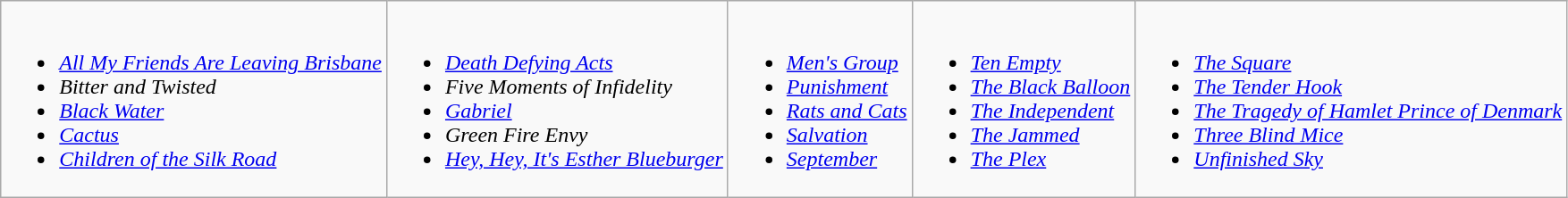<table class="wikitable">
<tr>
<td valign="top"><br><ul><li><em><a href='#'>All My Friends Are Leaving Brisbane</a></em></li><li><em>Bitter and Twisted</em></li><li><em><a href='#'>Black Water</a></em></li><li><em><a href='#'>Cactus</a></em></li><li><em><a href='#'>Children of the Silk Road</a></em></li></ul></td>
<td valign="top"><br><ul><li><em><a href='#'>Death Defying Acts</a></em></li><li><em>Five Moments of Infidelity</em></li><li><em><a href='#'>Gabriel</a></em></li><li><em>Green Fire Envy</em></li><li><em><a href='#'>Hey, Hey, It's Esther Blueburger</a></em></li></ul></td>
<td valign="top"><br><ul><li><em><a href='#'>Men's Group</a></em></li><li><em><a href='#'>Punishment</a></em></li><li><em><a href='#'>Rats and Cats</a></em></li><li><em><a href='#'>Salvation</a></em></li><li><em><a href='#'>September</a></em></li></ul></td>
<td valign="top"><br><ul><li><em><a href='#'>Ten Empty</a></em></li><li><em><a href='#'>The Black Balloon</a></em></li><li><em><a href='#'>The Independent</a></em></li><li><em><a href='#'>The Jammed</a></em></li><li><em><a href='#'>The Plex</a></em></li></ul></td>
<td valign="top"><br><ul><li><em><a href='#'>The Square</a></em></li><li><em><a href='#'>The Tender Hook</a></em></li><li><em><a href='#'>The Tragedy of Hamlet Prince of Denmark</a></em></li><li><em><a href='#'>Three Blind Mice</a></em></li><li><em><a href='#'>Unfinished Sky</a></em></li></ul></td>
</tr>
</table>
